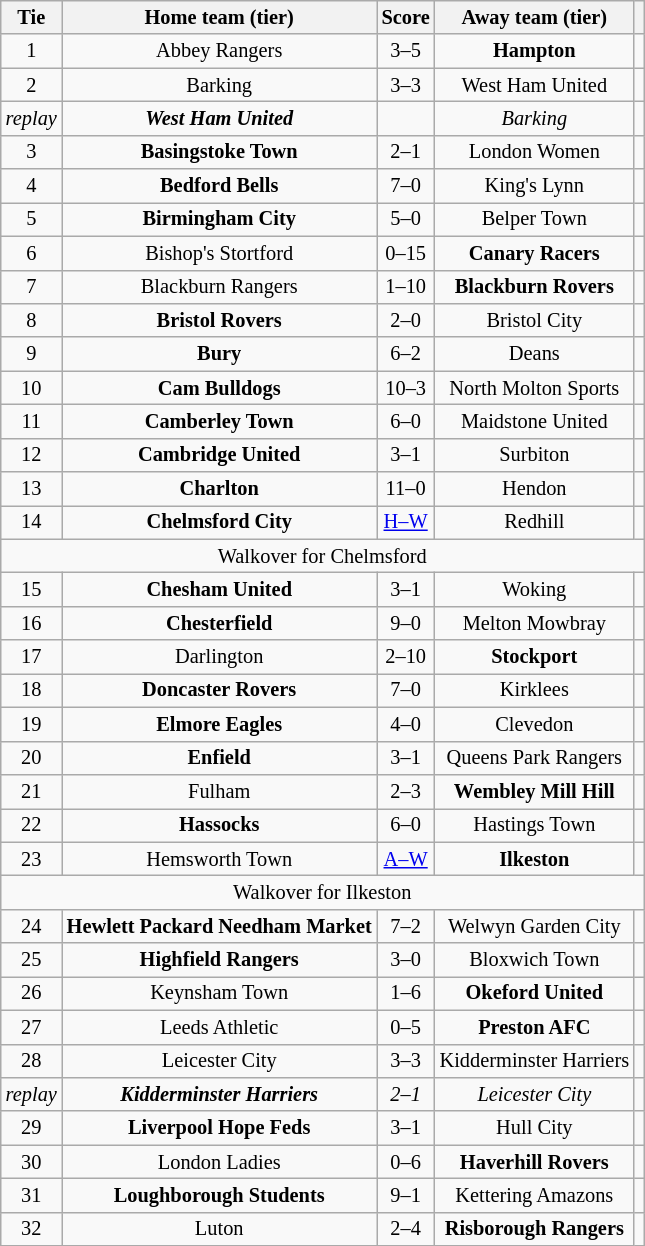<table class="wikitable" style="text-align:center; font-size:85%">
<tr>
<th>Tie</th>
<th>Home team (tier)</th>
<th>Score</th>
<th>Away team (tier)</th>
<th></th>
</tr>
<tr>
<td align="center">1</td>
<td>Abbey Rangers</td>
<td align="center">3–5</td>
<td><strong>Hampton</strong></td>
<td></td>
</tr>
<tr>
<td align="center">2</td>
<td>Barking</td>
<td align="center">3–3 </td>
<td>West Ham United</td>
<td></td>
</tr>
<tr>
<td align="center"><em>replay</em></td>
<td><strong><em>West Ham United</em></strong></td>
<td align="center"><em></em></td>
<td><em>Barking</em></td>
<td></td>
</tr>
<tr>
<td align="center">3</td>
<td><strong>Basingstoke Town</strong></td>
<td align="center">2–1</td>
<td>London Women</td>
<td></td>
</tr>
<tr>
<td align="center">4</td>
<td><strong>Bedford Bells</strong></td>
<td align="center">7–0</td>
<td>King's Lynn</td>
<td></td>
</tr>
<tr>
<td align="center">5</td>
<td><strong>Birmingham City</strong></td>
<td align="center">5–0</td>
<td>Belper Town</td>
<td></td>
</tr>
<tr>
<td align="center">6</td>
<td>Bishop's Stortford</td>
<td align="center">0–15</td>
<td><strong>Canary Racers</strong></td>
<td></td>
</tr>
<tr>
<td align="center">7</td>
<td>Blackburn Rangers</td>
<td align="center">1–10</td>
<td><strong>Blackburn Rovers</strong></td>
<td></td>
</tr>
<tr>
<td align="center">8</td>
<td><strong>Bristol Rovers</strong></td>
<td align="center">2–0</td>
<td>Bristol City</td>
<td></td>
</tr>
<tr>
<td align="center">9</td>
<td><strong>Bury</strong></td>
<td align="center">6–2</td>
<td>Deans</td>
<td></td>
</tr>
<tr>
<td align="center">10</td>
<td><strong>Cam Bulldogs</strong></td>
<td align="center">10–3</td>
<td>North Molton Sports</td>
<td></td>
</tr>
<tr>
<td align="center">11</td>
<td><strong>Camberley Town</strong></td>
<td align="center">6–0</td>
<td>Maidstone United</td>
<td></td>
</tr>
<tr>
<td align="center">12</td>
<td><strong>Cambridge United</strong></td>
<td align="center">3–1 </td>
<td>Surbiton</td>
<td></td>
</tr>
<tr>
<td align="center">13</td>
<td><strong>Charlton</strong></td>
<td align="center">11–0</td>
<td>Hendon</td>
<td></td>
</tr>
<tr>
<td align="center">14</td>
<td><strong>Chelmsford City</strong></td>
<td align="center"><a href='#'>H–W</a></td>
<td>Redhill</td>
<td></td>
</tr>
<tr>
<td colspan="5" align="center">Walkover for Chelmsford</td>
</tr>
<tr>
<td align="center">15</td>
<td><strong>Chesham United</strong></td>
<td align="center">3–1</td>
<td>Woking</td>
<td></td>
</tr>
<tr>
<td align="center">16</td>
<td><strong>Chesterfield</strong></td>
<td align="center">9–0</td>
<td>Melton Mowbray</td>
<td></td>
</tr>
<tr>
<td align="center">17</td>
<td>Darlington</td>
<td align="center">2–10</td>
<td><strong>Stockport</strong></td>
<td></td>
</tr>
<tr>
<td align="center">18</td>
<td><strong>Doncaster Rovers</strong></td>
<td align="center">7–0</td>
<td>Kirklees</td>
<td></td>
</tr>
<tr>
<td align="center">19</td>
<td><strong>Elmore Eagles</strong></td>
<td align="center">4–0</td>
<td>Clevedon</td>
<td></td>
</tr>
<tr>
<td align="center">20</td>
<td><strong>Enfield</strong></td>
<td align="center">3–1</td>
<td>Queens Park Rangers</td>
<td></td>
</tr>
<tr>
<td align="center">21</td>
<td>Fulham</td>
<td align="center">2–3 </td>
<td><strong>Wembley Mill Hill</strong></td>
<td></td>
</tr>
<tr>
<td align="center">22</td>
<td><strong>Hassocks</strong></td>
<td align="center">6–0</td>
<td>Hastings Town</td>
<td></td>
</tr>
<tr>
<td align="center">23</td>
<td>Hemsworth Town</td>
<td align="center"><a href='#'>A–W</a></td>
<td><strong>Ilkeston</strong></td>
<td></td>
</tr>
<tr>
<td colspan="5" align="center">Walkover for Ilkeston</td>
</tr>
<tr>
<td align="center">24</td>
<td><strong>Hewlett Packard Needham Market</strong></td>
<td align="center">7–2</td>
<td>Welwyn Garden City</td>
<td></td>
</tr>
<tr>
<td align="center">25</td>
<td><strong>Highfield Rangers</strong></td>
<td align="center">3–0</td>
<td>Bloxwich Town</td>
<td></td>
</tr>
<tr>
<td align="center">26</td>
<td>Keynsham Town</td>
<td align="center">1–6</td>
<td><strong>Okeford United</strong></td>
<td></td>
</tr>
<tr>
<td align="center">27</td>
<td>Leeds Athletic</td>
<td align="center">0–5</td>
<td><strong>Preston AFC</strong></td>
<td></td>
</tr>
<tr>
<td align="center">28</td>
<td>Leicester City</td>
<td align="center">3–3 </td>
<td>Kidderminster Harriers</td>
<td></td>
</tr>
<tr>
<td align="center"><em>replay</em></td>
<td><strong><em>Kidderminster Harriers</em></strong></td>
<td align="center"><em>2–1</em></td>
<td><em>Leicester City</em></td>
<td></td>
</tr>
<tr>
<td align="center">29</td>
<td><strong>Liverpool Hope Feds</strong></td>
<td align="center">3–1</td>
<td>Hull City</td>
<td></td>
</tr>
<tr>
<td align="center">30</td>
<td>London Ladies</td>
<td align="center">0–6</td>
<td><strong>Haverhill Rovers</strong></td>
<td></td>
</tr>
<tr>
<td align="center">31</td>
<td><strong>Loughborough Students</strong></td>
<td align="center">9–1</td>
<td>Kettering Amazons</td>
<td></td>
</tr>
<tr>
<td align="center">32</td>
<td>Luton</td>
<td align="center">2–4</td>
<td><strong>Risborough Rangers</strong></td>
<td></td>
</tr>
</table>
